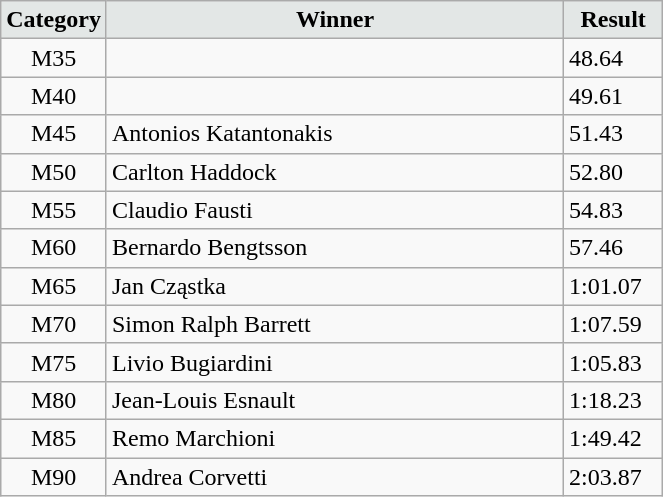<table class="wikitable" width=35%>
<tr>
<td width=15% align="center" bgcolor=#E3E7E6><strong>Category</strong></td>
<td align="center" bgcolor=#E3E7E6> <strong>Winner</strong></td>
<td width=15% align="center" bgcolor=#E3E7E6><strong>Result</strong></td>
</tr>
<tr>
<td align="center">M35</td>
<td> </td>
<td>48.64</td>
</tr>
<tr>
<td align="center">M40</td>
<td> </td>
<td>49.61</td>
</tr>
<tr>
<td align="center">M45</td>
<td> Antonios Katantonakis</td>
<td>51.43</td>
</tr>
<tr>
<td align="center">M50</td>
<td> Carlton Haddock</td>
<td>52.80</td>
</tr>
<tr>
<td align="center">M55</td>
<td> Claudio Fausti</td>
<td>54.83</td>
</tr>
<tr>
<td align="center">M60</td>
<td> Bernardo Bengtsson</td>
<td>57.46</td>
</tr>
<tr>
<td align="center">M65</td>
<td> Jan Cząstka</td>
<td>1:01.07</td>
</tr>
<tr>
<td align="center">M70</td>
<td> Simon Ralph Barrett</td>
<td>1:07.59</td>
</tr>
<tr>
<td align="center">M75</td>
<td> Livio Bugiardini</td>
<td>1:05.83</td>
</tr>
<tr>
<td align="center">M80</td>
<td> Jean-Louis Esnault</td>
<td>1:18.23</td>
</tr>
<tr>
<td align="center">M85</td>
<td> Remo Marchioni</td>
<td>1:49.42</td>
</tr>
<tr>
<td align="center">M90</td>
<td> Andrea Corvetti</td>
<td>2:03.87</td>
</tr>
</table>
